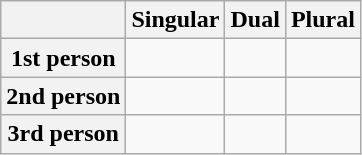<table class="wikitable">
<tr>
<th></th>
<th>Singular</th>
<th>Dual</th>
<th>Plural</th>
</tr>
<tr>
<th>1st person</th>
<td></td>
<td></td>
<td></td>
</tr>
<tr>
<th>2nd person</th>
<td></td>
<td></td>
<td></td>
</tr>
<tr>
<th>3rd person</th>
<td></td>
<td></td>
<td></td>
</tr>
</table>
